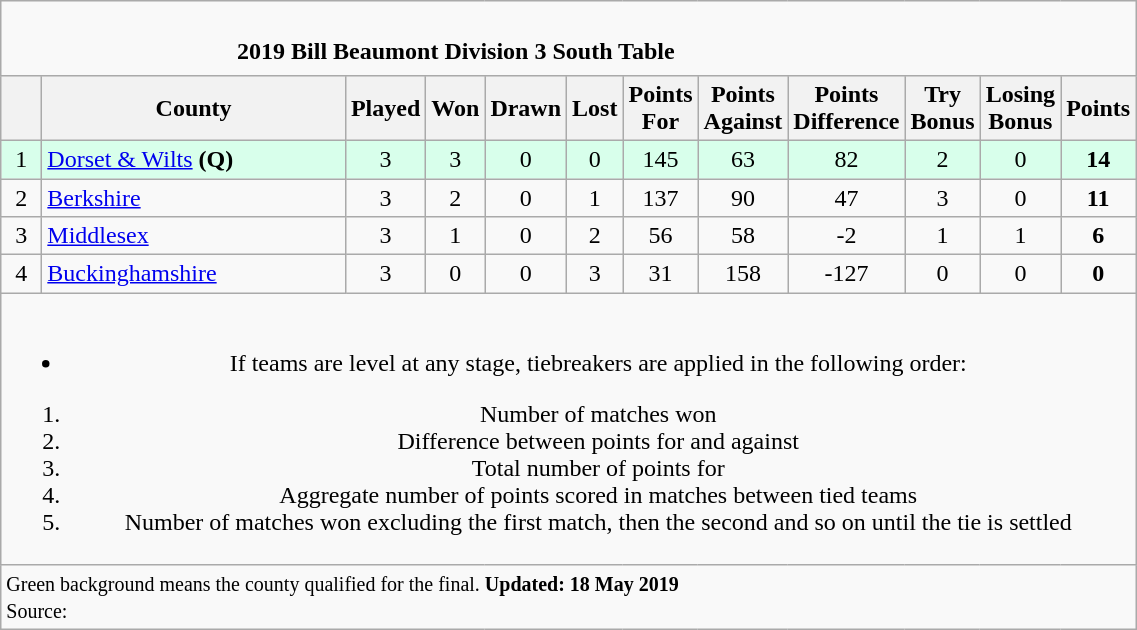<table class="wikitable" style="text-align: center;">
<tr>
<td colspan="15" cellpadding="0" cellspacing="0"><br><table border="0" width="80%" cellpadding="0" cellspacing="0">
<tr>
<td width=20% style="border:0px"></td>
<td style="border:0px"><strong>2019 Bill Beaumont Division 3 South Table</strong></td>
<td width=20% style="border:0px" align=right></td>
</tr>
</table>
</td>
</tr>
<tr>
<th bgcolor="#efefef" width="20"></th>
<th bgcolor="#efefef" width="195">County</th>
<th bgcolor="#efefef" width="20">Played</th>
<th bgcolor="#efefef" width="20">Won</th>
<th bgcolor="#efefef" width="20">Drawn</th>
<th bgcolor="#efefef" width="20">Lost</th>
<th bgcolor="#efefef" width="20">Points For</th>
<th bgcolor="#efefef" width="20">Points Against</th>
<th bgcolor="#efefef" width="20">Points Difference</th>
<th bgcolor="#efefef" width="20">Try Bonus</th>
<th bgcolor="#efefef" width="20">Losing Bonus</th>
<th bgcolor="#efefef" width="20">Points</th>
</tr>
<tr bgcolor=#d8ffeb align=center>
<td>1</td>
<td style="text-align:left;"><a href='#'>Dorset & Wilts</a> <strong>(Q)</strong></td>
<td>3</td>
<td>3</td>
<td>0</td>
<td>0</td>
<td>145</td>
<td>63</td>
<td>82</td>
<td>2</td>
<td>0</td>
<td><strong>14</strong></td>
</tr>
<tr>
<td>2</td>
<td style="text-align:left;"><a href='#'>Berkshire</a></td>
<td>3</td>
<td>2</td>
<td>0</td>
<td>1</td>
<td>137</td>
<td>90</td>
<td>47</td>
<td>3</td>
<td>0</td>
<td><strong>11</strong></td>
</tr>
<tr>
<td>3</td>
<td style="text-align:left;"><a href='#'>Middlesex</a></td>
<td>3</td>
<td>1</td>
<td>0</td>
<td>2</td>
<td>56</td>
<td>58</td>
<td>-2</td>
<td>1</td>
<td>1</td>
<td><strong>6</strong></td>
</tr>
<tr>
<td>4</td>
<td style="text-align:left;"><a href='#'>Buckinghamshire</a></td>
<td>3</td>
<td>0</td>
<td>0</td>
<td>3</td>
<td>31</td>
<td>158</td>
<td>-127</td>
<td>0</td>
<td>0</td>
<td><strong>0</strong></td>
</tr>
<tr>
<td colspan="15"><br><ul><li>If teams are level at any stage, tiebreakers are applied in the following order:</li></ul><ol><li>Number of matches won</li><li>Difference between points for and against</li><li>Total number of points for</li><li>Aggregate number of points scored in matches between tied teams</li><li>Number of matches won excluding the first match, then the second and so on until the tie is settled</li></ol></td>
</tr>
<tr | style="text-align:left;" |>
<td colspan="15" style="border:0px"><small><span>Green background</span> means the county qualified for the final. <strong>Updated: 18 May 2019</strong><br>Source: </small></td>
</tr>
</table>
